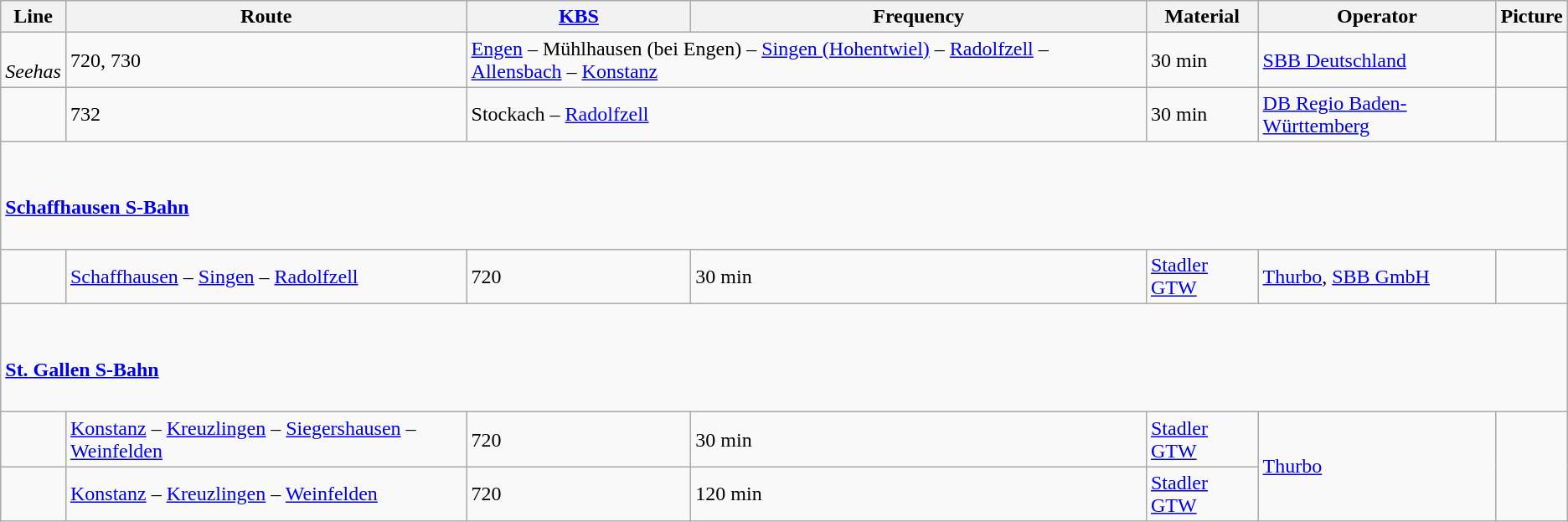<table class="wikitable sortable" style="">
<tr>
<th>Line</th>
<th>Route</th>
<th><a href='#'>KBS</a></th>
<th>Frequency</th>
<th>Material</th>
<th>Operator</th>
<th>Picture</th>
</tr>
<tr>
<td align="center"><br><em>Seehas</em></td>
<td>720, 730</td>
<td colspan="2"><a href='#'>Engen</a> – Mühlhausen (bei Engen) – <a href='#'>Singen (Hohentwiel)</a> – <a href='#'>Radolfzell</a> – <a href='#'>Allensbach</a> – <a href='#'>Konstanz</a></td>
<td>30 min</td>
<td><a href='#'>SBB Deutschland</a></td>
<td></td>
</tr>
<tr>
<td align="center"></td>
<td>732</td>
<td colspan="2">Stockach – <a href='#'>Radolfzell</a></td>
<td>30 min</td>
<td><a href='#'>DB Regio Baden-Württemberg</a></td>
<td></td>
</tr>
<tr>
<td colspan="7"><br><h4><a href='#'>Schaffhausen S-Bahn</a></h4></td>
</tr>
<tr>
<td></td>
<td><a href='#'>Schaffhausen</a> – <a href='#'>Singen</a> – <a href='#'>Radolfzell</a></td>
<td>720</td>
<td>30 min</td>
<td><a href='#'>Stadler GTW</a></td>
<td><a href='#'>Thurbo</a>, <a href='#'>SBB GmbH</a></td>
<td></td>
</tr>
<tr>
<td colspan="7"><br><h4><a href='#'>St. Gallen S-Bahn</a></h4></td>
</tr>
<tr>
<td></td>
<td><a href='#'>Konstanz</a> – <a href='#'>Kreuzlingen</a> – <a href='#'>Siegershausen</a> – <a href='#'>Weinfelden</a></td>
<td>720</td>
<td>30 min</td>
<td><a href='#'>Stadler GTW</a></td>
<td rowspan="2"><a href='#'>Thurbo</a></td>
<td rowspan="2"></td>
</tr>
<tr>
<td></td>
<td><a href='#'>Konstanz</a> – <a href='#'>Kreuzlingen</a> – <a href='#'>Weinfelden</a></td>
<td>720</td>
<td>120 min</td>
<td><a href='#'>Stadler GTW</a></td>
</tr>
</table>
